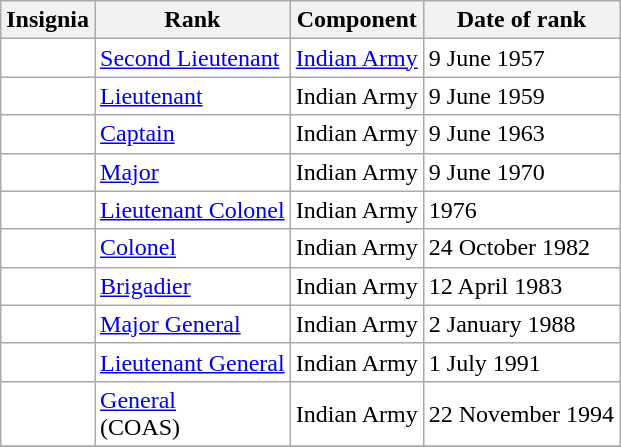<table class="wikitable" style="background:white">
<tr>
<th>Insignia</th>
<th>Rank</th>
<th>Component</th>
<th>Date of rank</th>
</tr>
<tr>
<td align="center"></td>
<td><a href='#'>Second Lieutenant</a></td>
<td><a href='#'>Indian Army</a></td>
<td>9 June 1957</td>
</tr>
<tr>
<td align="center"></td>
<td><a href='#'>Lieutenant</a></td>
<td>Indian Army</td>
<td>9 June 1959</td>
</tr>
<tr>
<td align="center"></td>
<td><a href='#'>Captain</a></td>
<td>Indian Army</td>
<td>9 June 1963</td>
</tr>
<tr>
<td align="center"></td>
<td><a href='#'>Major</a></td>
<td>Indian Army</td>
<td>9 June 1970</td>
</tr>
<tr>
<td align="center"></td>
<td><a href='#'>Lieutenant Colonel</a></td>
<td>Indian Army</td>
<td>1976</td>
</tr>
<tr>
<td align="center"></td>
<td><a href='#'>Colonel</a></td>
<td>Indian Army</td>
<td>24 October 1982</td>
</tr>
<tr>
<td align="center"></td>
<td><a href='#'>Brigadier</a></td>
<td>Indian Army</td>
<td>12 April 1983</td>
</tr>
<tr>
<td align="center"></td>
<td><a href='#'>Major General</a></td>
<td>Indian Army</td>
<td>2 January 1988</td>
</tr>
<tr>
<td align="center"></td>
<td><a href='#'>Lieutenant General</a></td>
<td>Indian Army</td>
<td>1 July 1991</td>
</tr>
<tr>
<td align="center"></td>
<td><a href='#'>General</a><br>(COAS)</td>
<td>Indian Army</td>
<td>22 November 1994</td>
</tr>
<tr>
</tr>
</table>
